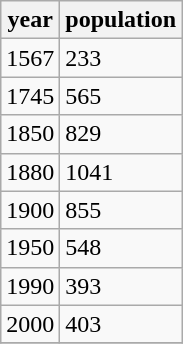<table class="wikitable">
<tr>
<th>year</th>
<th>population</th>
</tr>
<tr>
<td>1567</td>
<td>233</td>
</tr>
<tr>
<td>1745</td>
<td>565</td>
</tr>
<tr>
<td>1850</td>
<td>829</td>
</tr>
<tr>
<td>1880</td>
<td>1041</td>
</tr>
<tr>
<td>1900</td>
<td>855</td>
</tr>
<tr>
<td>1950</td>
<td>548</td>
</tr>
<tr>
<td>1990</td>
<td>393</td>
</tr>
<tr>
<td>2000</td>
<td>403</td>
</tr>
<tr>
</tr>
</table>
